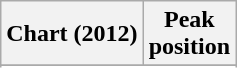<table class="wikitable sortable plainrowheaders">
<tr>
<th>Chart (2012)</th>
<th>Peak<br>position</th>
</tr>
<tr>
</tr>
<tr>
</tr>
<tr>
</tr>
<tr>
</tr>
<tr>
</tr>
</table>
